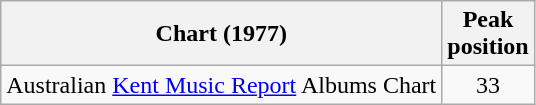<table class="wikitable">
<tr>
<th>Chart (1977)</th>
<th>Peak<br>position</th>
</tr>
<tr>
<td>Australian <a href='#'>Kent Music Report</a> Albums Chart</td>
<td align="center">33</td>
</tr>
</table>
